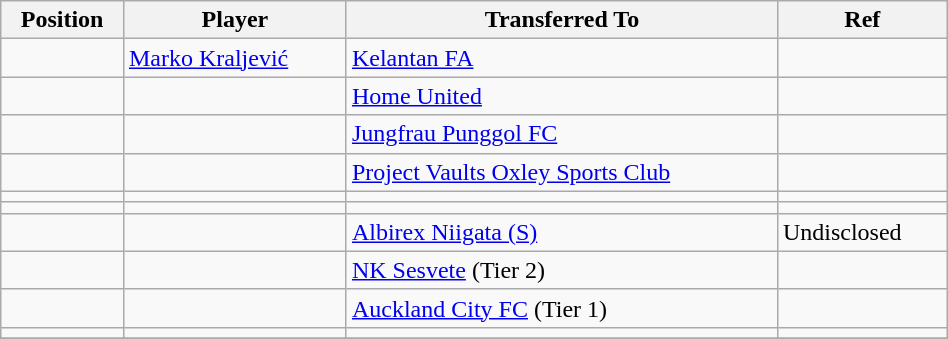<table class="wikitable sortable" style="width:50%; text-align:center; font-size:100%; text-align:left;">
<tr>
<th><strong>Position</strong></th>
<th><strong>Player</strong></th>
<th><strong>Transferred To</strong></th>
<th><strong>Ref</strong></th>
</tr>
<tr>
<td></td>
<td> <a href='#'>Marko Kraljević</a></td>
<td> <a href='#'>Kelantan FA</a></td>
<td></td>
</tr>
<tr>
<td></td>
<td></td>
<td> <a href='#'>Home United</a></td>
<td></td>
</tr>
<tr>
<td></td>
<td></td>
<td> <a href='#'>Jungfrau Punggol FC</a></td>
<td></td>
</tr>
<tr>
<td></td>
<td></td>
<td> <a href='#'>Project Vaults Oxley Sports Club</a></td>
<td></td>
</tr>
<tr>
<td></td>
<td></td>
<td></td>
<td></td>
</tr>
<tr>
<td></td>
<td></td>
<td></td>
<td></td>
</tr>
<tr>
<td></td>
<td></td>
<td> <a href='#'>Albirex Niigata (S)</a></td>
<td>Undisclosed </td>
</tr>
<tr>
<td></td>
<td></td>
<td> <a href='#'>NK Sesvete</a> (Tier 2)</td>
<td></td>
</tr>
<tr>
<td></td>
<td></td>
<td> <a href='#'>Auckland City FC</a> (Tier 1)</td>
<td></td>
</tr>
<tr>
<td></td>
<td></td>
<td></td>
<td></td>
</tr>
<tr>
</tr>
</table>
